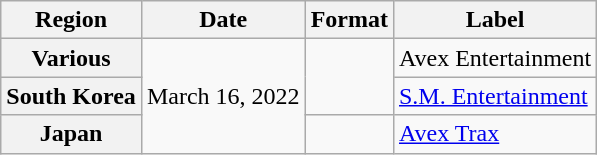<table class="wikitable plainrowheaders">
<tr>
<th scope="col">Region</th>
<th scope="col">Date</th>
<th scope="col">Format</th>
<th scope="col">Label</th>
</tr>
<tr>
<th scope="row">Various</th>
<td rowspan="3">March 16, 2022</td>
<td rowspan="2"></td>
<td>Avex Entertainment</td>
</tr>
<tr>
<th scope="row">South Korea</th>
<td><a href='#'>S.M. Entertainment</a></td>
</tr>
<tr>
<th scope="row">Japan</th>
<td></td>
<td><a href='#'>Avex Trax</a></td>
</tr>
</table>
